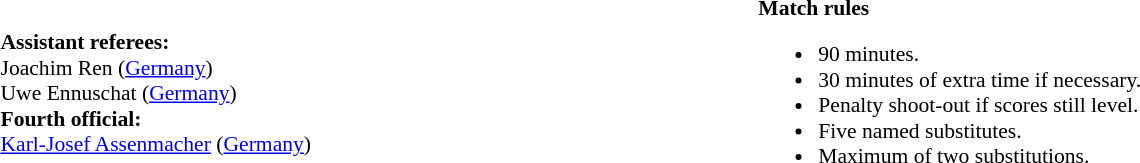<table width=100% style="font-size: 90%">
<tr>
<td><br><strong>Assistant referees:</strong>
<br>Joachim Ren (<a href='#'>Germany</a>)
<br>Uwe Ennuschat (<a href='#'>Germany</a>)
<br><strong>Fourth official:</strong>
<br><a href='#'>Karl-Josef Assenmacher</a> (<a href='#'>Germany</a>)</td>
<td style="width:60%; vertical-align:top;"><br><strong>Match rules</strong><ul><li>90 minutes.</li><li>30 minutes of extra time if necessary.</li><li>Penalty shoot-out if scores still level.</li><li>Five named substitutes.</li><li>Maximum of two substitutions.</li></ul></td>
</tr>
</table>
